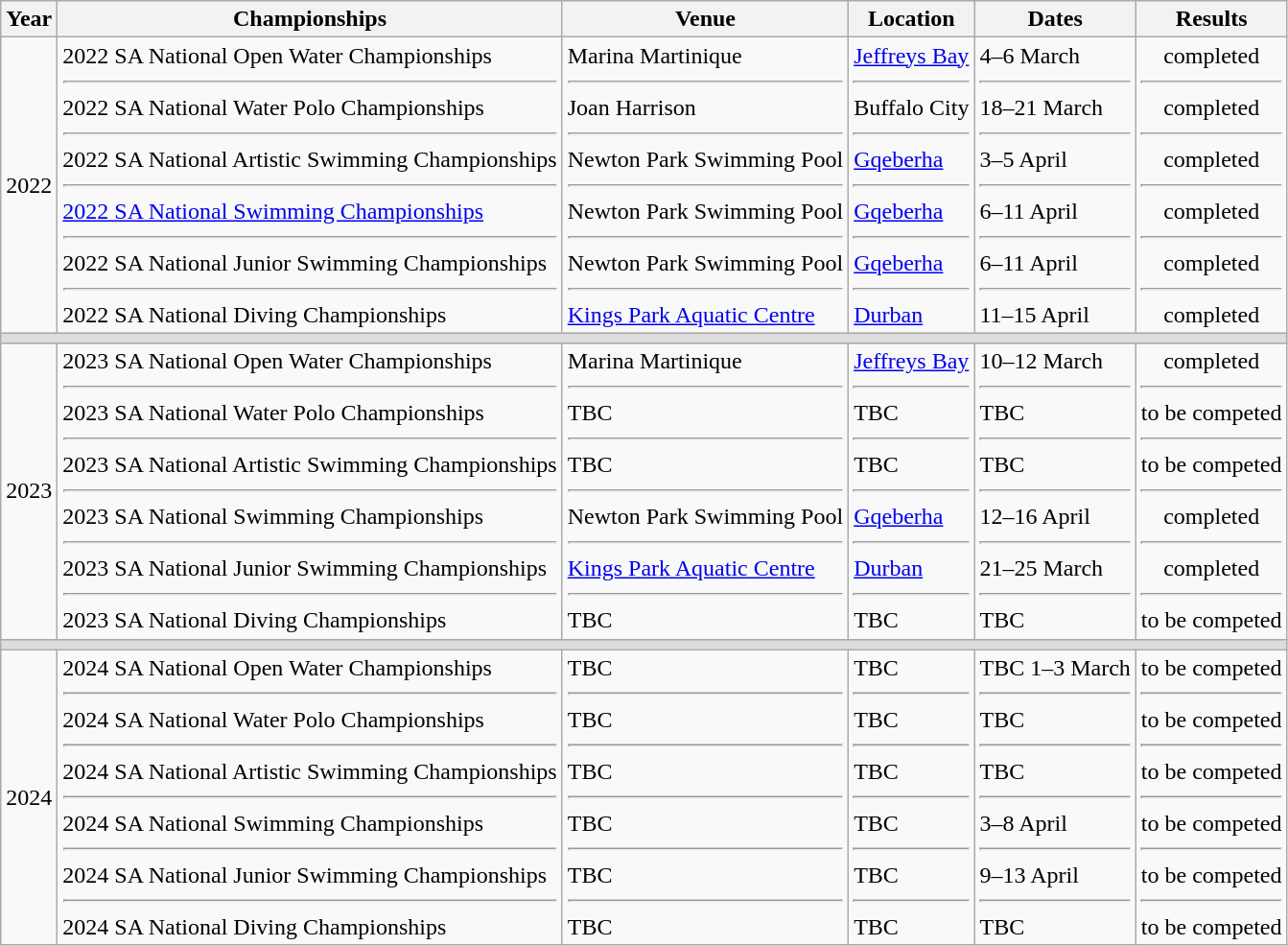<table class="wikitable">
<tr>
<th>Year</th>
<th>Championships</th>
<th>Venue</th>
<th>Location</th>
<th>Dates</th>
<th>Results</th>
</tr>
<tr>
<td>2022</td>
<td>2022 SA National Open Water Championships <hr> 2022 SA National Water Polo Championships <hr> 2022 SA National Artistic Swimming Championships <hr> <a href='#'>2022 SA National Swimming Championships</a> <hr> 2022 SA National Junior Swimming Championships <hr> 2022 SA National Diving Championships</td>
<td>Marina Martinique <hr> Joan Harrison <hr> Newton Park Swimming Pool <hr> Newton Park Swimming Pool <hr> Newton Park Swimming Pool <hr> <a href='#'>Kings Park Aquatic Centre</a></td>
<td><a href='#'>Jeffreys Bay</a> <hr> Buffalo City <hr> <a href='#'>Gqeberha</a> <hr> <a href='#'>Gqeberha</a> <hr> <a href='#'>Gqeberha</a> <hr> <a href='#'>Durban</a></td>
<td>4–6 March <hr> 18–21 March <hr> 3–5 April <hr> 6–11 April <hr> 6–11 April <hr> 11–15 April</td>
<td style="text-align:center;">completed <hr> completed <hr> completed <hr> completed <hr> completed <hr> completed</td>
</tr>
<tr bgcolor=#DDDDDD>
<td colspan=6></td>
</tr>
<tr>
<td>2023</td>
<td>2023 SA National Open Water Championships <hr> 2023 SA National Water Polo Championships <hr> 2023 SA National Artistic Swimming Championships <hr> 2023 SA National Swimming Championships <hr> 2023 SA National Junior Swimming Championships <hr> 2023 SA National Diving Championships</td>
<td>Marina Martinique <hr> TBC <hr> TBC <hr> Newton Park Swimming Pool <hr> <a href='#'>Kings Park Aquatic Centre</a> <hr> TBC</td>
<td><a href='#'>Jeffreys Bay</a> <hr> TBC <hr> TBC <hr> <a href='#'>Gqeberha</a><hr> <a href='#'>Durban</a> <hr> TBC</td>
<td>10–12 March <hr> TBC <hr> TBC <hr> 12–16 April <hr> 21–25 March <hr> TBC</td>
<td style="text-align:center;">completed <hr> to be competed <hr> to be competed <hr> completed <hr> completed <hr> to be competed</td>
</tr>
<tr bgcolor=#DDDDDD>
<td colspan=6></td>
</tr>
<tr>
<td>2024</td>
<td>2024 SA National Open Water Championships <hr> 2024 SA National Water Polo Championships <hr> 2024 SA National Artistic Swimming Championships <hr> 2024 SA National Swimming Championships <hr> 2024 SA National Junior Swimming Championships <hr> 2024 SA National Diving Championships</td>
<td>TBC <hr> TBC <hr> TBC <hr> TBC <hr> TBC <hr> TBC</td>
<td>TBC <hr> TBC <hr> TBC <hr> TBC <hr> TBC <hr> TBC</td>
<td>TBC 1–3 March <hr> TBC <hr> TBC <hr> 3–8 April <hr> 9–13 April <hr> TBC</td>
<td style="text-align:center;">to be competed <hr> to be competed <hr> to be competed <hr> to be competed <hr> to be competed <hr> to be competed</td>
</tr>
</table>
